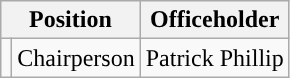<table class="wikitable sortable" style="text-align: left">
<tr>
<th colspan="2">Position</th>
<th>Officeholder</th>
</tr>
<tr>
<td></td>
<td>Chairperson</td>
<td>Patrick Phillip</td>
</tr>
</table>
